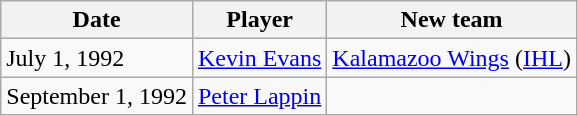<table class="wikitable">
<tr>
<th>Date</th>
<th>Player</th>
<th>New team</th>
</tr>
<tr>
<td>July 1, 1992</td>
<td><a href='#'>Kevin Evans</a></td>
<td><a href='#'>Kalamazoo Wings</a> (<a href='#'>IHL</a>)</td>
</tr>
<tr>
<td>September 1, 1992</td>
<td><a href='#'>Peter Lappin</a></td>
<td></td>
</tr>
</table>
